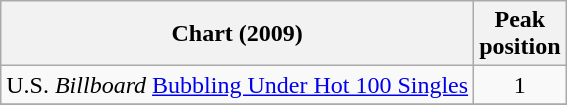<table class="wikitable">
<tr>
<th align="center">Chart (2009)</th>
<th align="center">Peak<br>position</th>
</tr>
<tr>
<td align="left">U.S. <em>Billboard</em> <a href='#'>Bubbling Under Hot 100 Singles</a></td>
<td align="center">1</td>
</tr>
<tr>
</tr>
</table>
